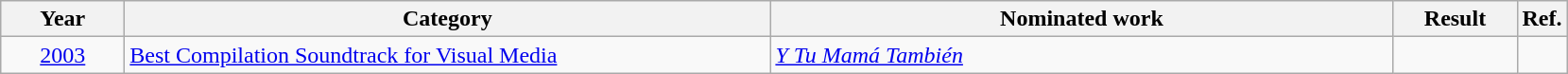<table class=wikitable>
<tr>
<th scope="col" style="width:5em;">Year</th>
<th scope="col" style="width:28em;">Category</th>
<th scope="col" style="width:27em;">Nominated work</th>
<th scope="col" style="width:5em;">Result</th>
<th>Ref.</th>
</tr>
<tr>
<td style="text-align:center;"><a href='#'>2003</a></td>
<td><a href='#'>Best Compilation Soundtrack for Visual Media</a></td>
<td><em><a href='#'>Y Tu Mamá También</a></em></td>
<td></td>
<td style="text-align:center;"></td>
</tr>
</table>
